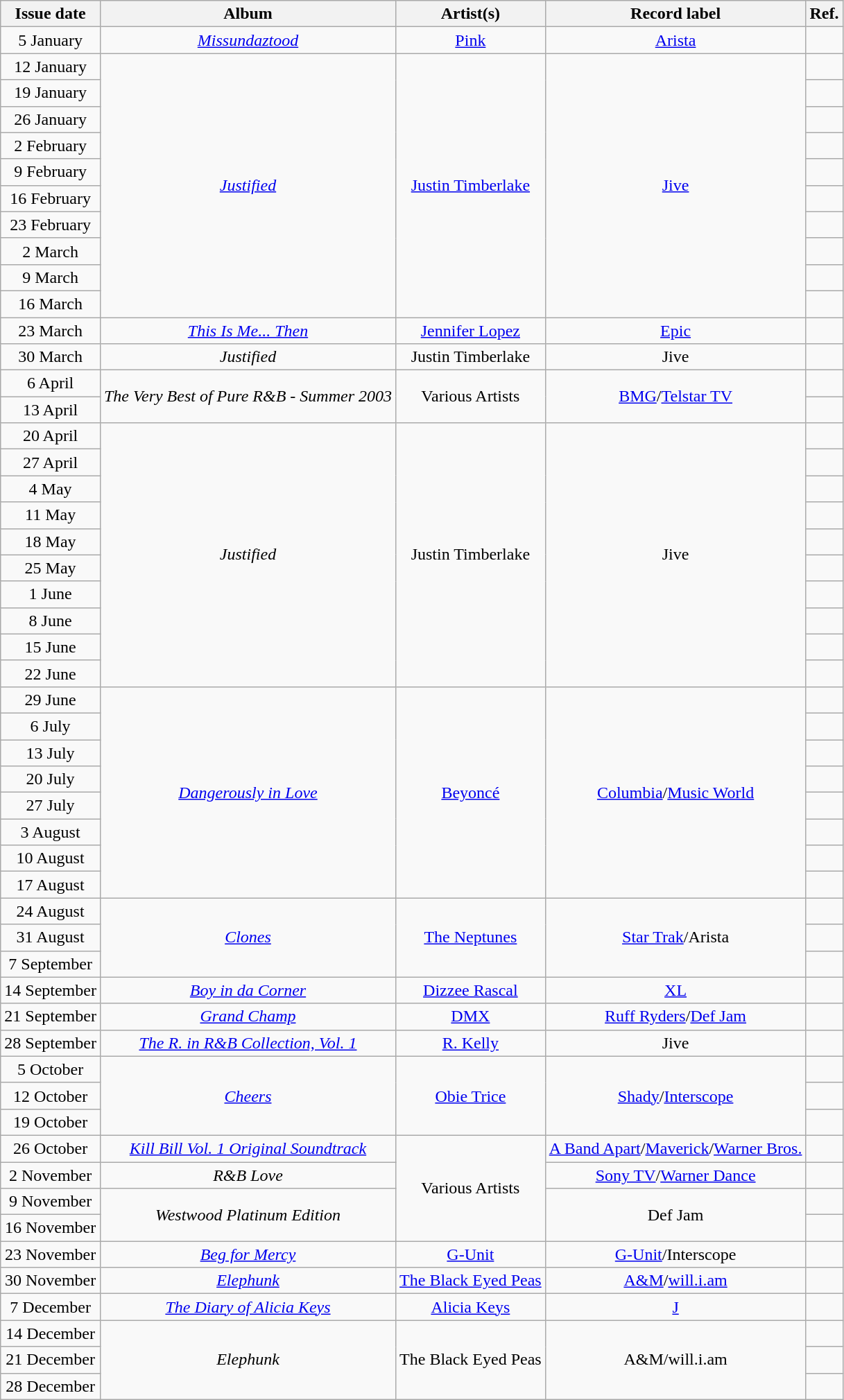<table class="wikitable plainrowheaders">
<tr>
<th scope=col>Issue date</th>
<th scope=col>Album</th>
<th scope=col>Artist(s)</th>
<th scope=col>Record label</th>
<th scope=col>Ref.</th>
</tr>
<tr>
<td align="center">5 January</td>
<td align="center"><em><a href='#'>Missundaztood</a></em></td>
<td align="center"><a href='#'>Pink</a></td>
<td align="center"><a href='#'>Arista</a></td>
<td align="center"></td>
</tr>
<tr>
<td align="center">12 January</td>
<td align="center" rowspan="10"><em><a href='#'>Justified</a></em></td>
<td align="center" rowspan="10"><a href='#'>Justin Timberlake</a></td>
<td align="center" rowspan="10"><a href='#'>Jive</a></td>
<td align="center"></td>
</tr>
<tr>
<td align="center">19 January</td>
<td align="center"></td>
</tr>
<tr>
<td align="center">26 January</td>
<td align="center"></td>
</tr>
<tr>
<td align="center">2 February</td>
<td align="center"></td>
</tr>
<tr>
<td align="center">9 February</td>
<td align="center"></td>
</tr>
<tr>
<td align="center">16 February</td>
<td align="center"></td>
</tr>
<tr>
<td align="center">23 February</td>
<td align="center"></td>
</tr>
<tr>
<td align="center">2 March</td>
<td align="center"></td>
</tr>
<tr>
<td align="center">9 March</td>
<td align="center"></td>
</tr>
<tr>
<td align="center">16 March</td>
<td align="center"></td>
</tr>
<tr>
<td align="center">23 March</td>
<td align="center"><em><a href='#'>This Is Me... Then</a></em></td>
<td align="center"><a href='#'>Jennifer Lopez</a></td>
<td align="center"><a href='#'>Epic</a></td>
<td align="center"></td>
</tr>
<tr>
<td align="center">30 March</td>
<td align="center"><em>Justified</em></td>
<td align="center">Justin Timberlake</td>
<td align="center">Jive</td>
<td align="center"></td>
</tr>
<tr>
<td align="center">6 April</td>
<td align="center" rowspan="2"><em>The Very Best of Pure R&B - Summer 2003</em></td>
<td align="center" rowspan="2">Various Artists</td>
<td align="center" rowspan="2"><a href='#'>BMG</a>/<a href='#'>Telstar TV</a></td>
<td align="center"></td>
</tr>
<tr>
<td align="center">13 April</td>
<td align="center"></td>
</tr>
<tr>
<td align="center">20 April</td>
<td align="center" rowspan="10"><em>Justified</em></td>
<td align="center" rowspan="10">Justin Timberlake</td>
<td align="center" rowspan="10">Jive</td>
<td align="center"></td>
</tr>
<tr>
<td align="center">27 April</td>
<td align="center"></td>
</tr>
<tr>
<td align="center">4 May</td>
<td align="center"></td>
</tr>
<tr>
<td align="center">11 May</td>
<td align="center"></td>
</tr>
<tr>
<td align="center">18 May</td>
<td align="center"></td>
</tr>
<tr>
<td align="center">25 May</td>
<td align="center"></td>
</tr>
<tr>
<td align="center">1 June</td>
<td align="center"></td>
</tr>
<tr>
<td align="center">8 June</td>
<td align="center"></td>
</tr>
<tr>
<td align="center">15 June</td>
<td align="center"></td>
</tr>
<tr>
<td align="center">22 June</td>
<td align="center"></td>
</tr>
<tr>
<td align="center">29 June</td>
<td align="center" rowspan="8"><em><a href='#'>Dangerously in Love</a></em></td>
<td align="center" rowspan="8"><a href='#'>Beyoncé</a></td>
<td align="center" rowspan="8"><a href='#'>Columbia</a>/<a href='#'>Music World</a></td>
<td align="center"></td>
</tr>
<tr>
<td align="center">6 July</td>
<td align="center"></td>
</tr>
<tr>
<td align="center">13 July</td>
<td align="center"></td>
</tr>
<tr>
<td align="center">20 July</td>
<td align="center"></td>
</tr>
<tr>
<td align="center">27 July</td>
<td align="center"></td>
</tr>
<tr>
<td align="center">3 August</td>
<td align="center"></td>
</tr>
<tr>
<td align="center">10 August</td>
<td align="center"></td>
</tr>
<tr>
<td align="center">17 August</td>
<td align="center"></td>
</tr>
<tr>
<td align="center">24 August</td>
<td align="center" rowspan="3"><em><a href='#'>Clones</a></em></td>
<td align="center" rowspan="3"><a href='#'>The Neptunes</a></td>
<td align="center" rowspan="3"><a href='#'>Star Trak</a>/Arista</td>
<td align="center"></td>
</tr>
<tr>
<td align="center">31 August</td>
<td align="center"></td>
</tr>
<tr>
<td align="center">7 September</td>
<td align="center"></td>
</tr>
<tr>
<td align="center">14 September</td>
<td align="center"><em><a href='#'>Boy in da Corner</a></em></td>
<td align="center"><a href='#'>Dizzee Rascal</a></td>
<td align="center"><a href='#'>XL</a></td>
<td align="center"></td>
</tr>
<tr>
<td align="center">21 September</td>
<td align="center"><em><a href='#'>Grand Champ</a></em></td>
<td align="center"><a href='#'>DMX</a></td>
<td align="center"><a href='#'>Ruff Ryders</a>/<a href='#'>Def Jam</a></td>
<td align="center"></td>
</tr>
<tr>
<td align="center">28 September</td>
<td align="center"><em><a href='#'>The R. in R&B Collection, Vol. 1</a></em></td>
<td align="center"><a href='#'>R. Kelly</a></td>
<td align="center">Jive</td>
<td align="center"></td>
</tr>
<tr>
<td align="center">5 October</td>
<td align="center" rowspan="3"><em><a href='#'>Cheers</a></em></td>
<td align="center" rowspan="3"><a href='#'>Obie Trice</a></td>
<td align="center" rowspan="3"><a href='#'>Shady</a>/<a href='#'>Interscope</a></td>
<td align="center"></td>
</tr>
<tr>
<td align="center">12 October</td>
<td align="center"></td>
</tr>
<tr>
<td align="center">19 October</td>
<td align="center"></td>
</tr>
<tr>
<td align="center">26 October</td>
<td align="center"><em><a href='#'>Kill Bill Vol. 1 Original Soundtrack</a></em></td>
<td align="center" rowspan="4">Various Artists</td>
<td align="center"><a href='#'>A Band Apart</a>/<a href='#'>Maverick</a>/<a href='#'>Warner Bros.</a></td>
<td align="center"></td>
</tr>
<tr>
<td align="center">2 November</td>
<td align="center"><em>R&B Love</em></td>
<td align="center"><a href='#'>Sony TV</a>/<a href='#'>Warner Dance</a></td>
<td align="center"></td>
</tr>
<tr>
<td align="center">9 November</td>
<td align="center" rowspan="2"><em>Westwood Platinum Edition</em></td>
<td align="center" rowspan="2">Def Jam</td>
<td align="center"></td>
</tr>
<tr>
<td align="center">16 November</td>
<td align="center"></td>
</tr>
<tr>
<td align="center">23 November</td>
<td align="center"><em><a href='#'>Beg for Mercy</a></em></td>
<td align="center"><a href='#'>G-Unit</a></td>
<td align="center"><a href='#'>G-Unit</a>/Interscope</td>
<td align="center"></td>
</tr>
<tr>
<td align="center">30 November</td>
<td align="center"><em><a href='#'>Elephunk</a></em></td>
<td align="center"><a href='#'>The Black Eyed Peas</a></td>
<td align="center"><a href='#'>A&M</a>/<a href='#'>will.i.am</a></td>
<td align="center"></td>
</tr>
<tr>
<td align="center">7 December</td>
<td align="center"><em><a href='#'>The Diary of Alicia Keys</a></em></td>
<td align="center"><a href='#'>Alicia Keys</a></td>
<td align="center"><a href='#'>J</a></td>
<td align="center"></td>
</tr>
<tr>
<td align="center">14 December</td>
<td align="center" rowspan="3"><em>Elephunk</em></td>
<td align="center" rowspan="3">The Black Eyed Peas</td>
<td align="center" rowspan="3">A&M/will.i.am</td>
<td align="center"></td>
</tr>
<tr>
<td align="center">21 December</td>
<td align="center"></td>
</tr>
<tr>
<td align="center">28 December</td>
<td align="center"></td>
</tr>
</table>
